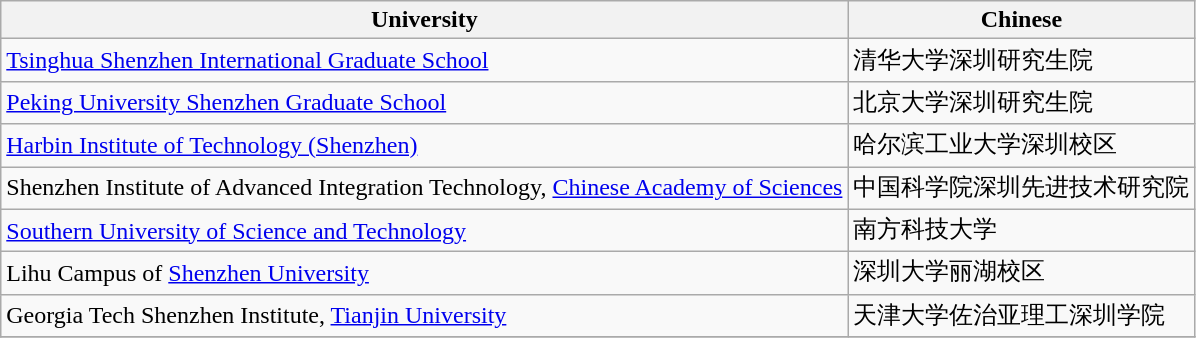<table class="wikitable sortable" border="1">
<tr>
<th>University</th>
<th>Chinese</th>
</tr>
<tr>
<td><a href='#'>Tsinghua Shenzhen International Graduate School</a></td>
<td>清华大学深圳研究生院</td>
</tr>
<tr>
<td><a href='#'>Peking University Shenzhen Graduate School</a></td>
<td>北京大学深圳研究生院</td>
</tr>
<tr>
<td><a href='#'>Harbin Institute of Technology (Shenzhen)</a></td>
<td>哈尔滨工业大学深圳校区</td>
</tr>
<tr>
<td>Shenzhen Institute of Advanced Integration Technology, <a href='#'>Chinese Academy of Sciences</a></td>
<td>中国科学院深圳先进技术研究院</td>
</tr>
<tr>
<td><a href='#'>Southern University of Science and Technology</a></td>
<td>南方科技大学</td>
</tr>
<tr>
<td>Lihu Campus of <a href='#'>Shenzhen University</a></td>
<td>深圳大学丽湖校区</td>
</tr>
<tr>
<td>Georgia Tech Shenzhen Institute, <a href='#'>Tianjin University</a></td>
<td>天津大学佐治亚理工深圳学院</td>
</tr>
<tr>
</tr>
</table>
